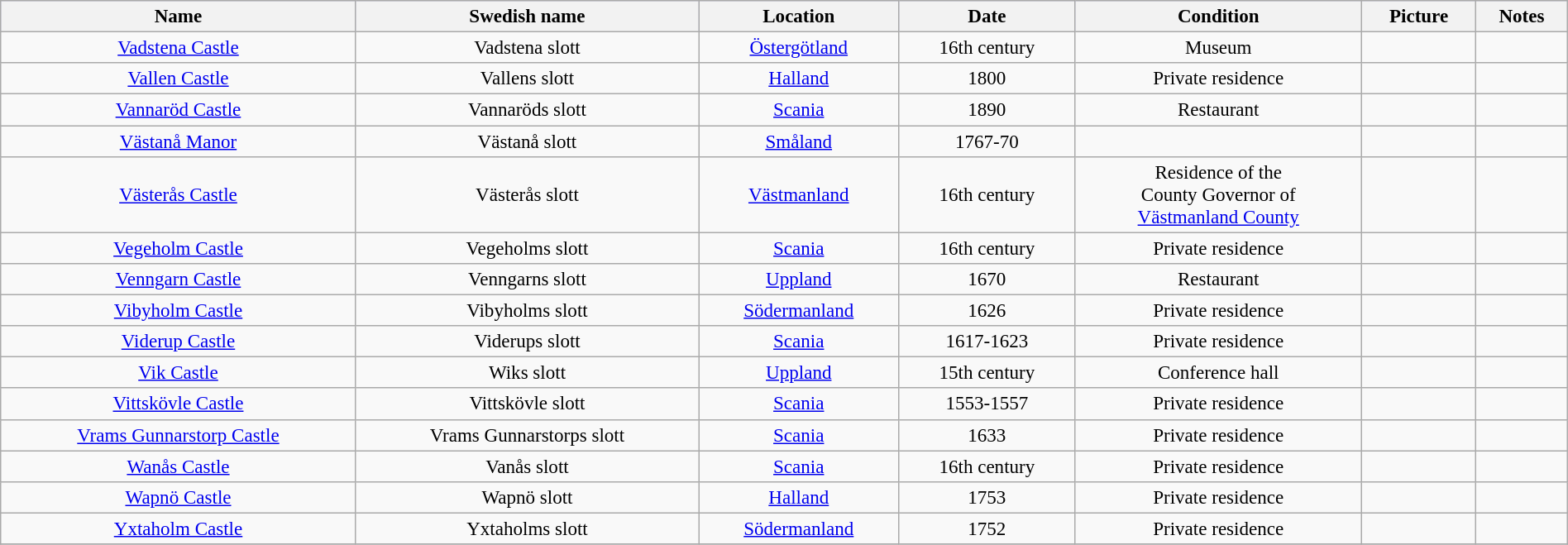<table class="wikitable sortable" style="font-size: 96%; width:100%; text-align: center">
<tr bgcolor="#ccccff">
<th>Name</th>
<th>Swedish name</th>
<th>Location</th>
<th>Date</th>
<th>Condition</th>
<th>Picture</th>
<th>Notes</th>
</tr>
<tr ---->
<td><a href='#'>Vadstena Castle</a></td>
<td>Vadstena slott</td>
<td><a href='#'>Östergötland</a></td>
<td>16th century</td>
<td>Museum</td>
<td></td>
<td></td>
</tr>
<tr ---->
<td><a href='#'>Vallen Castle</a></td>
<td>Vallens slott</td>
<td><a href='#'>Halland</a></td>
<td>1800</td>
<td>Private residence</td>
<td></td>
<td></td>
</tr>
<tr ---->
<td><a href='#'>Vannaröd Castle</a></td>
<td>Vannaröds slott</td>
<td><a href='#'>Scania</a></td>
<td>1890</td>
<td>Restaurant</td>
<td></td>
<td></td>
</tr>
<tr ---->
<td><a href='#'>Västanå Manor</a></td>
<td>Västanå slott</td>
<td><a href='#'>Småland</a></td>
<td>1767-70</td>
<td></td>
<td></td>
<td></td>
</tr>
<tr ---->
<td><a href='#'>Västerås Castle</a></td>
<td>Västerås slott</td>
<td><a href='#'>Västmanland</a></td>
<td>16th century</td>
<td>Residence of the <br>County Governor of <br><a href='#'>Västmanland County</a></td>
<td></td>
<td></td>
</tr>
<tr ---->
<td><a href='#'>Vegeholm Castle</a></td>
<td>Vegeholms slott</td>
<td><a href='#'>Scania</a></td>
<td>16th century</td>
<td>Private residence</td>
<td></td>
<td></td>
</tr>
<tr ---->
<td><a href='#'>Venngarn Castle</a></td>
<td>Venngarns slott</td>
<td><a href='#'>Uppland</a></td>
<td>1670</td>
<td>Restaurant</td>
<td></td>
<td></td>
</tr>
<tr ---->
<td><a href='#'>Vibyholm Castle</a></td>
<td>Vibyholms slott</td>
<td><a href='#'>Södermanland</a></td>
<td>1626</td>
<td>Private residence</td>
<td></td>
</tr>
<tr ---->
<td><a href='#'>Viderup Castle</a></td>
<td>Viderups slott</td>
<td><a href='#'>Scania</a></td>
<td>1617-1623</td>
<td>Private residence</td>
<td></td>
<td></td>
</tr>
<tr ---->
<td><a href='#'>Vik Castle</a></td>
<td>Wiks slott</td>
<td><a href='#'>Uppland</a></td>
<td>15th century</td>
<td>Conference hall</td>
<td></td>
<td></td>
</tr>
<tr ---->
<td><a href='#'>Vittskövle Castle</a></td>
<td>Vittskövle slott</td>
<td><a href='#'>Scania</a></td>
<td>1553-1557</td>
<td>Private residence</td>
<td></td>
<td></td>
</tr>
<tr ---->
<td><a href='#'>Vrams Gunnarstorp Castle</a></td>
<td>Vrams Gunnarstorps slott</td>
<td><a href='#'>Scania</a></td>
<td>1633</td>
<td>Private residence</td>
<td></td>
<td></td>
</tr>
<tr ---->
<td><a href='#'>Wanås Castle</a></td>
<td>Vanås slott</td>
<td><a href='#'>Scania</a></td>
<td>16th century</td>
<td>Private residence</td>
<td></td>
<td></td>
</tr>
<tr ---->
<td><a href='#'>Wapnö Castle</a></td>
<td>Wapnö slott</td>
<td><a href='#'>Halland</a></td>
<td>1753</td>
<td>Private residence</td>
<td></td>
<td></td>
</tr>
<tr ---->
<td><a href='#'>Yxtaholm Castle</a></td>
<td>Yxtaholms slott</td>
<td><a href='#'>Södermanland</a></td>
<td>1752</td>
<td>Private residence</td>
<td></td>
<td></td>
</tr>
<tr ---->
</tr>
</table>
